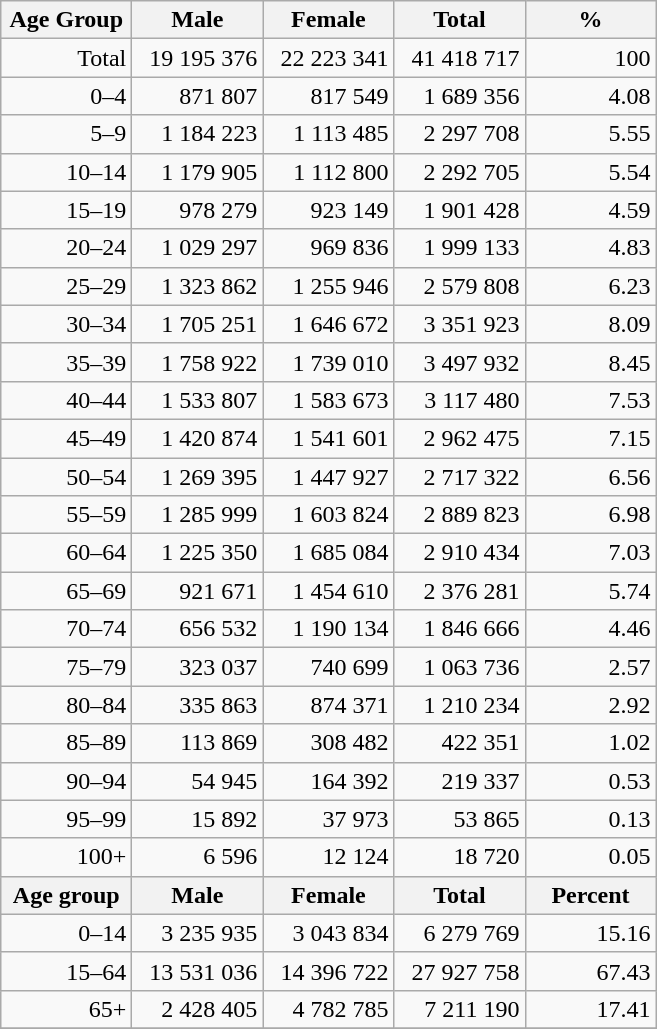<table class="wikitable">
<tr>
<th width="80pt">Age Group</th>
<th width="80pt">Male</th>
<th width="80pt">Female</th>
<th width="80pt">Total</th>
<th width="80pt">%</th>
</tr>
<tr>
<td style="text-align:right">Total</td>
<td style="text-align:right">19 195 376</td>
<td style="text-align:right">22 223 341</td>
<td style="text-align:right">41 418 717</td>
<td style="text-align:right">100</td>
</tr>
<tr>
<td style="text-align:right">0–4</td>
<td style="text-align:right">871 807</td>
<td style="text-align:right">817 549</td>
<td style="text-align:right">1 689 356</td>
<td style="text-align:right">4.08</td>
</tr>
<tr>
<td style="text-align:right">5–9</td>
<td style="text-align:right">1 184 223</td>
<td style="text-align:right">1 113 485</td>
<td style="text-align:right">2 297 708</td>
<td style="text-align:right">5.55</td>
</tr>
<tr>
<td style="text-align:right">10–14</td>
<td style="text-align:right">1 179 905</td>
<td style="text-align:right">1 112 800</td>
<td style="text-align:right">2 292 705</td>
<td style="text-align:right">5.54</td>
</tr>
<tr>
<td style="text-align:right">15–19</td>
<td style="text-align:right">978 279</td>
<td style="text-align:right">923 149</td>
<td style="text-align:right">1 901 428</td>
<td style="text-align:right">4.59</td>
</tr>
<tr>
<td style="text-align:right">20–24</td>
<td style="text-align:right">1 029 297</td>
<td style="text-align:right">969 836</td>
<td style="text-align:right">1 999 133</td>
<td style="text-align:right">4.83</td>
</tr>
<tr>
<td style="text-align:right">25–29</td>
<td style="text-align:right">1 323 862</td>
<td style="text-align:right">1 255 946</td>
<td style="text-align:right">2 579 808</td>
<td style="text-align:right">6.23</td>
</tr>
<tr>
<td style="text-align:right">30–34</td>
<td style="text-align:right">1 705 251</td>
<td style="text-align:right">1 646 672</td>
<td style="text-align:right">3 351 923</td>
<td style="text-align:right">8.09</td>
</tr>
<tr>
<td style="text-align:right">35–39</td>
<td style="text-align:right">1 758 922</td>
<td style="text-align:right">1 739 010</td>
<td style="text-align:right">3 497 932</td>
<td style="text-align:right">8.45</td>
</tr>
<tr>
<td style="text-align:right">40–44</td>
<td style="text-align:right">1 533 807</td>
<td style="text-align:right">1 583 673</td>
<td style="text-align:right">3 117 480</td>
<td style="text-align:right">7.53</td>
</tr>
<tr>
<td style="text-align:right">45–49</td>
<td style="text-align:right">1 420 874</td>
<td style="text-align:right">1 541 601</td>
<td style="text-align:right">2 962 475</td>
<td style="text-align:right">7.15</td>
</tr>
<tr>
<td style="text-align:right">50–54</td>
<td style="text-align:right">1 269 395</td>
<td style="text-align:right">1 447 927</td>
<td style="text-align:right">2 717 322</td>
<td style="text-align:right">6.56</td>
</tr>
<tr>
<td style="text-align:right">55–59</td>
<td style="text-align:right">1 285 999</td>
<td style="text-align:right">1 603 824</td>
<td style="text-align:right">2 889 823</td>
<td style="text-align:right">6.98</td>
</tr>
<tr>
<td style="text-align:right">60–64</td>
<td style="text-align:right">1 225 350</td>
<td style="text-align:right">1 685 084</td>
<td style="text-align:right">2 910 434</td>
<td style="text-align:right">7.03</td>
</tr>
<tr>
<td style="text-align:right">65–69</td>
<td style="text-align:right">921 671</td>
<td style="text-align:right">1 454 610</td>
<td style="text-align:right">2 376 281</td>
<td style="text-align:right">5.74</td>
</tr>
<tr>
<td style="text-align:right">70–74</td>
<td style="text-align:right">656 532</td>
<td style="text-align:right">1 190 134</td>
<td style="text-align:right">1 846 666</td>
<td style="text-align:right">4.46</td>
</tr>
<tr>
<td style="text-align:right">75–79</td>
<td style="text-align:right">323 037</td>
<td style="text-align:right">740 699</td>
<td style="text-align:right">1 063 736</td>
<td style="text-align:right">2.57</td>
</tr>
<tr>
<td style="text-align:right">80–84</td>
<td style="text-align:right">335 863</td>
<td style="text-align:right">874 371</td>
<td style="text-align:right">1 210 234</td>
<td style="text-align:right">2.92</td>
</tr>
<tr>
<td style="text-align:right">85–89</td>
<td style="text-align:right">113 869</td>
<td style="text-align:right">308 482</td>
<td style="text-align:right">422 351</td>
<td style="text-align:right">1.02</td>
</tr>
<tr>
<td style="text-align:right">90–94</td>
<td style="text-align:right">54 945</td>
<td style="text-align:right">164 392</td>
<td style="text-align:right">219 337</td>
<td style="text-align:right">0.53</td>
</tr>
<tr>
<td style="text-align:right">95–99</td>
<td style="text-align:right">15 892</td>
<td style="text-align:right">37 973</td>
<td style="text-align:right">53 865</td>
<td style="text-align:right">0.13</td>
</tr>
<tr>
<td style="text-align:right">100+</td>
<td style="text-align:right">6 596</td>
<td style="text-align:right">12 124</td>
<td style="text-align:right">18 720</td>
<td style="text-align:right">0.05</td>
</tr>
<tr>
<th width="50">Age group</th>
<th width="80pt">Male</th>
<th width="80">Female</th>
<th width="80">Total</th>
<th width="50">Percent</th>
</tr>
<tr>
<td style="text-align:right">0–14</td>
<td style="text-align:right">3 235 935</td>
<td style="text-align:right">3 043 834</td>
<td style="text-align:right">6 279 769</td>
<td style="text-align:right">15.16</td>
</tr>
<tr>
<td style="text-align:right">15–64</td>
<td style="text-align:right">13 531 036</td>
<td style="text-align:right">14 396 722</td>
<td style="text-align:right">27 927 758</td>
<td style="text-align:right">67.43</td>
</tr>
<tr>
<td style="text-align:right">65+</td>
<td style="text-align:right">2 428 405</td>
<td style="text-align:right">4 782 785</td>
<td style="text-align:right">7 211 190</td>
<td style="text-align:right">17.41</td>
</tr>
<tr>
</tr>
</table>
